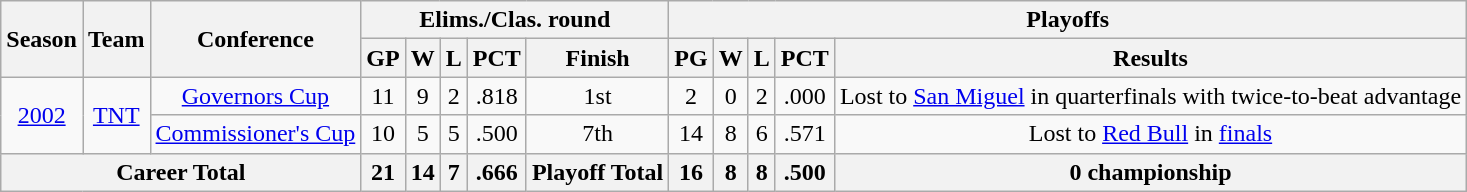<table class="wikitable" style="text-align:center">
<tr>
<th rowspan="2">Season</th>
<th rowspan="2">Team</th>
<th rowspan="2">Conference</th>
<th colspan="5">Elims./Clas. round</th>
<th colspan="5">Playoffs</th>
</tr>
<tr>
<th>GP</th>
<th>W</th>
<th>L</th>
<th>PCT</th>
<th>Finish</th>
<th>PG</th>
<th>W</th>
<th>L</th>
<th>PCT</th>
<th>Results</th>
</tr>
<tr>
<td rowspan="2"><a href='#'>2002</a></td>
<td rowspan="2"><a href='#'>TNT</a></td>
<td><a href='#'>Governors Cup</a></td>
<td>11</td>
<td>9</td>
<td>2</td>
<td>.818</td>
<td>1st</td>
<td>2</td>
<td>0</td>
<td>2</td>
<td>.000</td>
<td>Lost to <a href='#'>San Miguel</a> in quarterfinals with twice-to-beat advantage</td>
</tr>
<tr>
<td><a href='#'>Commissioner's Cup</a></td>
<td>10</td>
<td>5</td>
<td>5</td>
<td>.500</td>
<td>7th</td>
<td>14</td>
<td>8</td>
<td>6</td>
<td>.571</td>
<td>Lost to <a href='#'>Red Bull</a> in <a href='#'>finals</a></td>
</tr>
<tr>
<th colspan="3"><strong>Career Total</strong></th>
<th><strong>21</strong></th>
<th><strong>14</strong></th>
<th><strong>7</strong></th>
<th><strong>.666</strong></th>
<th>Playoff Total</th>
<th><strong>16</strong></th>
<th><strong>8</strong></th>
<th><strong>8</strong></th>
<th><strong>.500</strong></th>
<th><strong>0 championship</strong></th>
</tr>
</table>
